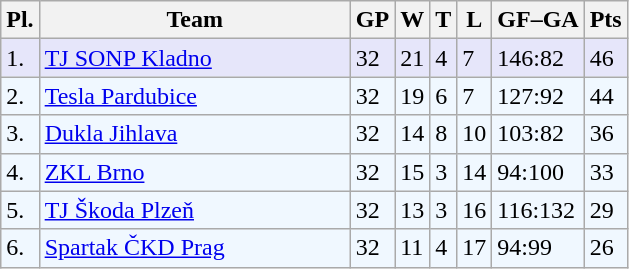<table class="wikitable">
<tr>
<th>Pl.</th>
<th width="200">Team</th>
<th>GP</th>
<th>W</th>
<th>T</th>
<th>L</th>
<th>GF–GA</th>
<th>Pts</th>
</tr>
<tr bgcolor="#e6e6fa">
<td>1.</td>
<td><a href='#'>TJ SONP Kladno</a></td>
<td>32</td>
<td>21</td>
<td>4</td>
<td>7</td>
<td>146:82</td>
<td>46</td>
</tr>
<tr bgcolor="#f0f8ff">
<td>2.</td>
<td><a href='#'>Tesla Pardubice</a></td>
<td>32</td>
<td>19</td>
<td>6</td>
<td>7</td>
<td>127:92</td>
<td>44</td>
</tr>
<tr bgcolor="#f0f8ff">
<td>3.</td>
<td><a href='#'>Dukla Jihlava</a></td>
<td>32</td>
<td>14</td>
<td>8</td>
<td>10</td>
<td>103:82</td>
<td>36</td>
</tr>
<tr bgcolor="#f0f8ff">
<td>4.</td>
<td><a href='#'>ZKL Brno</a></td>
<td>32</td>
<td>15</td>
<td>3</td>
<td>14</td>
<td>94:100</td>
<td>33</td>
</tr>
<tr bgcolor="#f0f8ff">
<td>5.</td>
<td><a href='#'>TJ Škoda Plzeň</a></td>
<td>32</td>
<td>13</td>
<td>3</td>
<td>16</td>
<td>116:132</td>
<td>29</td>
</tr>
<tr bgcolor="#f0f8ff">
<td>6.</td>
<td><a href='#'>Spartak ČKD Prag</a></td>
<td>32</td>
<td>11</td>
<td>4</td>
<td>17</td>
<td>94:99</td>
<td>26</td>
</tr>
</table>
